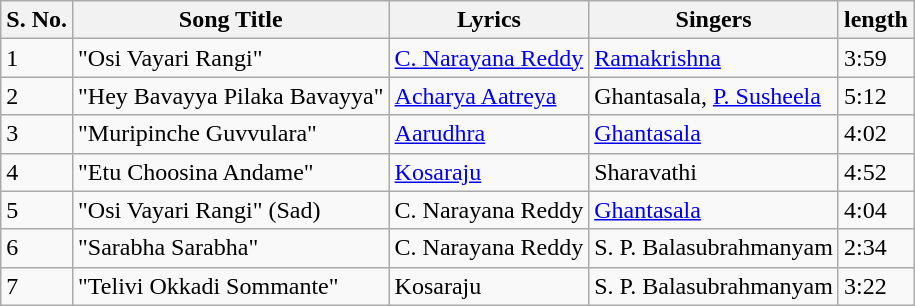<table class="wikitable">
<tr>
<th>S. No.</th>
<th>Song Title</th>
<th>Lyrics</th>
<th>Singers</th>
<th>length</th>
</tr>
<tr>
<td>1</td>
<td>"Osi Vayari Rangi"</td>
<td><a href='#'>C. Narayana Reddy</a></td>
<td><a href='#'>Ramakrishna</a></td>
<td>3:59</td>
</tr>
<tr>
<td>2</td>
<td>"Hey Bavayya Pilaka Bavayya"</td>
<td><a href='#'>Acharya Aatreya</a></td>
<td>Ghantasala, <a href='#'>P. Susheela</a></td>
<td>5:12</td>
</tr>
<tr>
<td>3</td>
<td>"Muripinche Guvvulara"</td>
<td><a href='#'>Aarudhra</a></td>
<td><a href='#'>Ghantasala</a></td>
<td>4:02</td>
</tr>
<tr>
<td>4</td>
<td>"Etu Choosina Andame"</td>
<td><a href='#'>Kosaraju</a></td>
<td>Sharavathi</td>
<td>4:52</td>
</tr>
<tr>
<td>5</td>
<td>"Osi Vayari Rangi" (Sad)</td>
<td>C. Narayana Reddy</td>
<td><a href='#'>Ghantasala</a></td>
<td>4:04</td>
</tr>
<tr>
<td>6</td>
<td>"Sarabha Sarabha"</td>
<td>C. Narayana Reddy</td>
<td>S. P. Balasubrahmanyam</td>
<td>2:34</td>
</tr>
<tr>
<td>7</td>
<td>"Telivi Okkadi Sommante"</td>
<td>Kosaraju</td>
<td>S. P. Balasubrahmanyam</td>
<td>3:22</td>
</tr>
</table>
